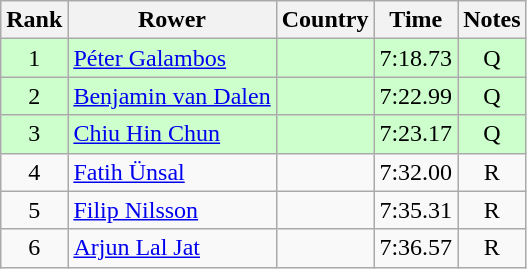<table class="wikitable" style="text-align:center">
<tr>
<th>Rank</th>
<th>Rower</th>
<th>Country</th>
<th>Time</th>
<th>Notes</th>
</tr>
<tr bgcolor=ccffcc>
<td>1</td>
<td align="left"><a href='#'>Péter Galambos</a></td>
<td align="left"></td>
<td>7:18.73</td>
<td>Q</td>
</tr>
<tr bgcolor=ccffcc>
<td>2</td>
<td align="left"><a href='#'>Benjamin van Dalen</a></td>
<td align="left"></td>
<td>7:22.99</td>
<td>Q</td>
</tr>
<tr bgcolor=ccffcc>
<td>3</td>
<td align="left"><a href='#'>Chiu Hin Chun</a></td>
<td align="left"></td>
<td>7:23.17</td>
<td>Q</td>
</tr>
<tr>
<td>4</td>
<td align="left"><a href='#'>Fatih Ünsal</a></td>
<td align="left"></td>
<td>7:32.00</td>
<td>R</td>
</tr>
<tr>
<td>5</td>
<td align="left"><a href='#'>Filip Nilsson</a></td>
<td align="left"></td>
<td>7:35.31</td>
<td>R</td>
</tr>
<tr>
<td>6</td>
<td align="left"><a href='#'>Arjun Lal Jat</a></td>
<td align="left"></td>
<td>7:36.57</td>
<td>R</td>
</tr>
</table>
